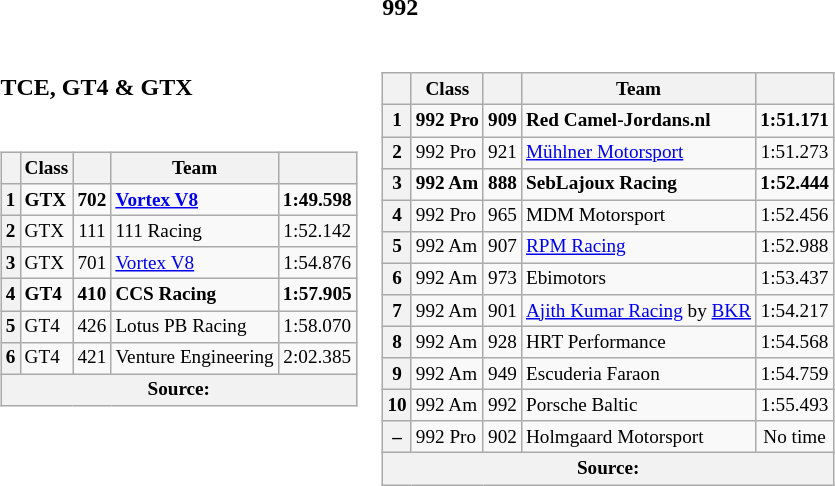<table>
<tr>
<td><br><h4>TCE, GT4 & GTX</h4><table>
</table>
<table class="wikitable sortable" style="font-size:80%;">
<tr>
<th scope="col"></th>
<th scope="col">Class</th>
<th scope="col"></th>
<th scope="col">Team</th>
<th scope="col"></th>
</tr>
<tr>
<th>1</th>
<td><strong>GTX</strong></td>
<td align="center"><strong>702</strong></td>
<td><strong> <a href='#'>Vortex V8</a></strong></td>
<td align="center"><strong>1:49.598</strong></td>
</tr>
<tr>
<th>2</th>
<td>GTX</td>
<td align="center">111</td>
<td> 111 Racing</td>
<td align="center">1:52.142</td>
</tr>
<tr>
<th>3</th>
<td>GTX</td>
<td align="center">701</td>
<td> <a href='#'>Vortex V8</a></td>
<td align="center">1:54.876</td>
</tr>
<tr>
<th>4</th>
<td><strong>GT4</strong></td>
<td align="center"><strong>410</strong></td>
<td><strong> CCS Racing</strong></td>
<td align="center"><strong>1:57.905</strong></td>
</tr>
<tr>
<th>5</th>
<td>GT4</td>
<td align="center">426</td>
<td> Lotus PB Racing</td>
<td align="center">1:58.070</td>
</tr>
<tr>
<th>6</th>
<td>GT4</td>
<td align="center">421</td>
<td> Venture Engineering</td>
<td align="center">2:02.385</td>
</tr>
<tr>
<th colspan="5">Source:</th>
</tr>
</table>
</td>
<td valign="top"><br><h4>992</h4><table>
</table>
<table class="wikitable sortable" style="font-size:80%;">
<tr>
<th scope="col"></th>
<th scope="col">Class</th>
<th scope="col"></th>
<th scope="col">Team</th>
<th scope="col"></th>
</tr>
<tr>
<th>1</th>
<td><strong>992 Pro</strong></td>
<td align="center"><strong>909</strong></td>
<td><strong> Red Camel-Jordans.nl</strong></td>
<td align="center"><strong>1:51.171</strong></td>
</tr>
<tr>
<th>2</th>
<td>992 Pro</td>
<td align="center">921</td>
<td> <a href='#'>Mühlner Motorsport</a></td>
<td align="center">1:51.273</td>
</tr>
<tr>
<th>3</th>
<td><strong>992 Am</strong></td>
<td align="center"><strong>888</strong></td>
<td><strong> SebLajoux Racing</strong></td>
<td align="center"><strong>1:52.444</strong></td>
</tr>
<tr>
<th>4</th>
<td>992 Pro</td>
<td align="center">965</td>
<td> MDM Motorsport</td>
<td align="center">1:52.456</td>
</tr>
<tr>
<th>5</th>
<td>992 Am</td>
<td align="center">907</td>
<td> <a href='#'>RPM Racing</a></td>
<td align="center">1:52.988</td>
</tr>
<tr>
<th>6</th>
<td>992 Am</td>
<td align="center">973</td>
<td> Ebimotors</td>
<td align="center">1:53.437</td>
</tr>
<tr>
<th>7</th>
<td>992 Am</td>
<td align="center">901</td>
<td> <a href='#'>Ajith Kumar Racing</a> by <a href='#'>BKR</a></td>
<td align="center">1:54.217</td>
</tr>
<tr>
<th>8</th>
<td>992 Am</td>
<td align="center">928</td>
<td> HRT Performance</td>
<td align="center">1:54.568</td>
</tr>
<tr>
<th>9</th>
<td>992 Am</td>
<td align="center">949</td>
<td> Escuderia Faraon</td>
<td align="center">1:54.759</td>
</tr>
<tr>
<th>10</th>
<td>992 Am</td>
<td align="center">992</td>
<td> Porsche Baltic</td>
<td align="center">1:55.493</td>
</tr>
<tr>
<th>–</th>
<td>992 Pro</td>
<td align="center">902</td>
<td> Holmgaard Motorsport</td>
<td align="center">No time</td>
</tr>
<tr>
<th colspan="5">Source:</th>
</tr>
</table>
</td>
</tr>
</table>
